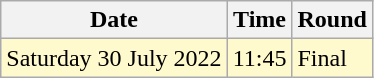<table class="wikitable">
<tr>
<th>Date</th>
<th>Time</th>
<th>Round</th>
</tr>
<tr>
<td style=background:lemonchiffon>Saturday 30 July 2022</td>
<td style=background:lemonchiffon>11:45</td>
<td style=background:lemonchiffon>Final</td>
</tr>
</table>
